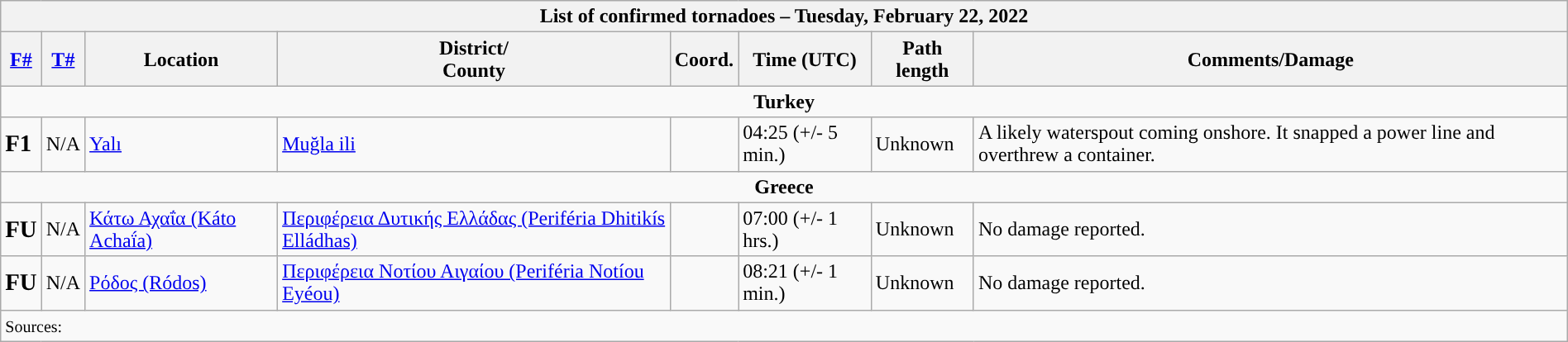<table class="wikitable collapsible" width="100%">
<tr>
<th colspan="8">List of confirmed tornadoes – Tuesday, February 22, 2022</th>
</tr>
<tr>
<th><a href='#'>F#</a></th>
<th><a href='#'>T#</a></th>
<th>Location</th>
<th>District/<br>County</th>
<th>Coord.</th>
<th>Time (UTC)</th>
<th>Path length</th>
<th>Comments/Damage</th>
</tr>
<tr>
<td colspan="8" align=center><strong>Turkey</strong></td>
</tr>
<tr>
<td><big><strong>F1</strong></big></td>
<td>N/A</td>
<td><a href='#'>Yalı</a></td>
<td><a href='#'>Muğla ili</a></td>
<td></td>
<td>04:25 (+/- 5 min.)</td>
<td>Unknown</td>
<td>A likely waterspout coming onshore. It snapped a power line and overthrew a container.</td>
</tr>
<tr>
<td colspan="8" align=center><strong>Greece</strong></td>
</tr>
<tr>
<td><big><strong>FU</strong></big></td>
<td>N/A</td>
<td><a href='#'>Κάτω Αχαΐα (Káto Achaḯa)</a></td>
<td><a href='#'>Περιφέρεια Δυτικής Ελλάδας (Periféria Dhitikís Elládhas)</a></td>
<td></td>
<td>07:00 (+/- 1 hrs.)</td>
<td>Unknown</td>
<td>No damage reported.</td>
</tr>
<tr>
<td><big><strong>FU</strong></big></td>
<td>N/A</td>
<td><a href='#'>Ρόδος (Ródos)</a></td>
<td><a href='#'>Περιφέρεια Νοτίου Αιγαίου (Periféria Notíou Eyéou)</a></td>
<td></td>
<td>08:21 (+/- 1 min.)</td>
<td>Unknown</td>
<td>No damage reported.</td>
</tr>
<tr>
<td colspan="8"><small>Sources:  </small></td>
</tr>
</table>
